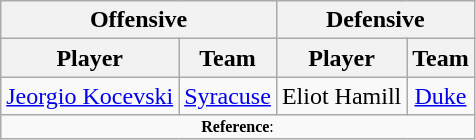<table class="wikitable" style="text-align: center;">
<tr>
<th colspan="2">Offensive</th>
<th colspan="2">Defensive</th>
</tr>
<tr>
<th>Player</th>
<th>Team</th>
<th>Player</th>
<th>Team</th>
</tr>
<tr>
<td><a href='#'>Jeorgio Kocevski</a></td>
<td><a href='#'>Syracuse</a></td>
<td>Eliot Hamill</td>
<td><a href='#'>Duke</a></td>
</tr>
<tr>
<td colspan="4"  style="font-size:8pt; text-align:center;"><strong>Reference</strong>:</td>
</tr>
</table>
